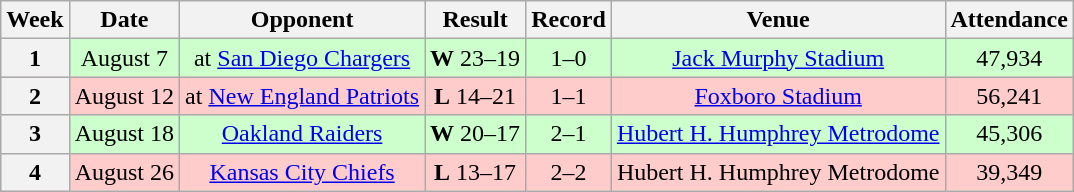<table class="wikitable" style="text-align:center">
<tr>
<th>Week</th>
<th>Date</th>
<th>Opponent</th>
<th>Result</th>
<th>Record</th>
<th>Venue</th>
<th>Attendance</th>
</tr>
<tr style="background:#cfc">
<th>1</th>
<td>August 7</td>
<td>at <a href='#'>San Diego Chargers</a></td>
<td><strong>W</strong> 23–19</td>
<td>1–0</td>
<td><a href='#'>Jack Murphy Stadium</a></td>
<td>47,934</td>
</tr>
<tr style="background:#fcc">
<th>2</th>
<td>August 12</td>
<td>at <a href='#'>New England Patriots</a></td>
<td><strong>L</strong> 14–21</td>
<td>1–1</td>
<td><a href='#'>Foxboro Stadium</a></td>
<td>56,241</td>
</tr>
<tr style="background:#cfc">
<th>3</th>
<td>August 18</td>
<td><a href='#'>Oakland Raiders</a></td>
<td><strong>W</strong> 20–17</td>
<td>2–1</td>
<td><a href='#'>Hubert H. Humphrey Metrodome</a></td>
<td>45,306</td>
</tr>
<tr style="background:#fcc">
<th>4</th>
<td>August 26</td>
<td><a href='#'>Kansas City Chiefs</a></td>
<td><strong>L</strong> 13–17</td>
<td>2–2</td>
<td>Hubert H. Humphrey Metrodome</td>
<td>39,349</td>
</tr>
</table>
